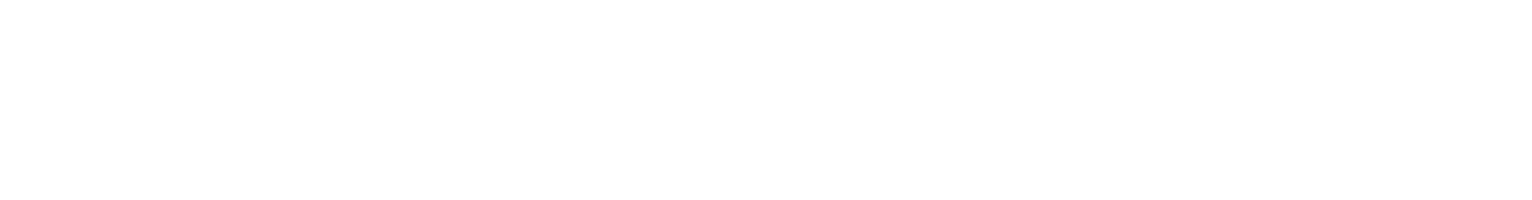<table style="text-align:center;color:white;font-size:0.8em;" cellpadding="1px">
<tr>
<td></td>
<td>Allred</td>
<td>Sandhu</td>
<td>Xiao</td>
<td>Anderson</td>
<td>Forsyth</td>
<td>Leskiw</td>
<td></td>
<td></td>
<td></td>
<td></td>
<td></td>
<td></td>
<td></td>
<td></td>
<td></td>
<td></td>
</tr>
<tr>
<td></td>
<td>McQueen</td>
<td>Fawcett</td>
<td>Dallas</td>
<td>Denis</td>
<td>Johnson</td>
<td>Doerksen</td>
<td>Quest</td>
<td></td>
<td>Taft</td>
<td>Pastoor</td>
<td></td>
<td>Chase</td>
<td>Kang</td>
<td></td>
<td></td>
<td></td>
</tr>
<tr>
<td></td>
<td>Cao</td>
<td>Mitzel</td>
<td>Johnston</td>
<td>Weadick</td>
<td>Drysdale</td>
<td>Brown</td>
<td>Vandermeer</td>
<td></td>
<td>MacDonald</td>
<td>Taylor</td>
<td><em>Swann</em></td>
<td>Blakeman</td>
<td>Hehr</td>
<td></td>
<td></td>
<td><em>Mason</em></td>
<td>Notley</td>
</tr>
<tr>
<td></td>
</tr>
<tr>
<td>Kowalski</td>
</tr>
<tr>
<td></td>
</tr>
<tr>
<td></td>
<td><strong>Ady</strong></td>
<td><strong>Groenveld</strong></td>
<td><strong>Redford</strong></td>
<td><strong>Ouellette</strong></td>
<td><strong>Knight</strong></td>
<td><strong>Horner</strong></td>
<td><strong>Evans</strong></td>
<td><strong>Snelgrove</strong></td>
<td><strong><em>Stelmach</em></strong></td>
<td><strong>Hancock</strong></td>
<td><strong>Liepert</strong></td>
<td><strong>Renner</strong></td>
<td><strong>Zwozdesky</strong></td>
<td><strong>Tarchuk</strong></td>
<td><strong>Goudreau</strong></td>
<td><strong>Morton</strong></td>
<td><strong>Lindsay</strong></td>
</tr>
<tr>
<td></td>
<td>Boutilier</td>
<td>Marz</td>
<td>Olson</td>
<td>Rogers</td>
<td><strong>Webber</strong></td>
<td><strong>Klimchuk</strong></td>
<td><strong>Blackett</strong></td>
<td>Campbell</td>
<td></td>
<td>Oberle</td>
<td><strong>Fritz</strong></td>
<td><strong>Hayden</strong></td>
<td><strong>Danyluk</strong></td>
<td><strong>Jablonski</strong></td>
<td>Prins</td>
<td>Horne</td>
<td>Sarich</td>
</tr>
<tr>
<td>Berger</td>
<td>Lund</td>
<td>VanderBurg</td>
<td>McFarland</td>
<td>Rodney</td>
<td>Bhardwaj</td>
<td>Woo-Paw</td>
<td>Bhullar</td>
<td>DeLong</td>
<td></td>
<td>Griffiths</td>
<td>Lukaszuk</td>
<td>Calahasen</td>
<td>Sherman</td>
<td>Elniski</td>
<td>Amery</td>
<td>Benito</td>
<td>Jacobs</td>
</tr>
</table>
